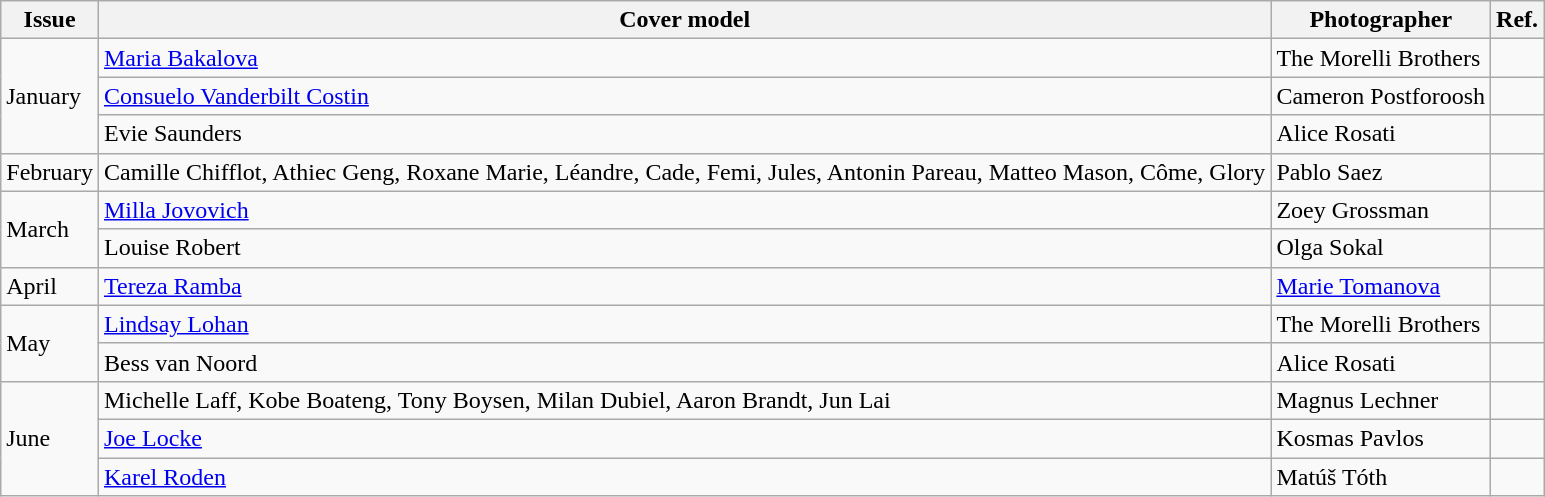<table class="sortable wikitable">
<tr>
<th>Issue</th>
<th>Cover model</th>
<th>Photographer</th>
<th>Ref.</th>
</tr>
<tr>
<td rowspan="3">January</td>
<td><a href='#'>Maria Bakalova</a></td>
<td>The Morelli Brothers</td>
<td></td>
</tr>
<tr>
<td><a href='#'>Consuelo Vanderbilt Costin</a></td>
<td>Cameron Postforoosh</td>
<td></td>
</tr>
<tr>
<td>Evie Saunders</td>
<td>Alice Rosati</td>
<td></td>
</tr>
<tr>
<td>February</td>
<td>Camille Chifflot, Athiec Geng, Roxane Marie, Léandre, Cade, Femi, Jules, Antonin Pareau, Matteo Mason, Côme, Glory</td>
<td>Pablo Saez</td>
<td></td>
</tr>
<tr>
<td rowspan="2">March</td>
<td><a href='#'>Milla Jovovich</a></td>
<td>Zoey Grossman</td>
<td></td>
</tr>
<tr>
<td>Louise Robert</td>
<td>Olga Sokal</td>
<td></td>
</tr>
<tr>
<td>April</td>
<td><a href='#'>Tereza Ramba</a></td>
<td><a href='#'>Marie Tomanova</a></td>
<td></td>
</tr>
<tr>
<td rowspan="2">May</td>
<td><a href='#'>Lindsay Lohan</a></td>
<td>The Morelli Brothers</td>
<td></td>
</tr>
<tr>
<td>Bess van Noord</td>
<td>Alice Rosati</td>
<td></td>
</tr>
<tr>
<td rowspan="3">June</td>
<td>Michelle Laff, Kobe Boateng, Tony Boysen, Milan Dubiel, Aaron Brandt, Jun Lai</td>
<td>Magnus Lechner</td>
<td></td>
</tr>
<tr>
<td><a href='#'>Joe Locke</a></td>
<td>Kosmas Pavlos</td>
<td></td>
</tr>
<tr>
<td><a href='#'>Karel Roden</a></td>
<td>Matúš Tóth</td>
<td></td>
</tr>
</table>
